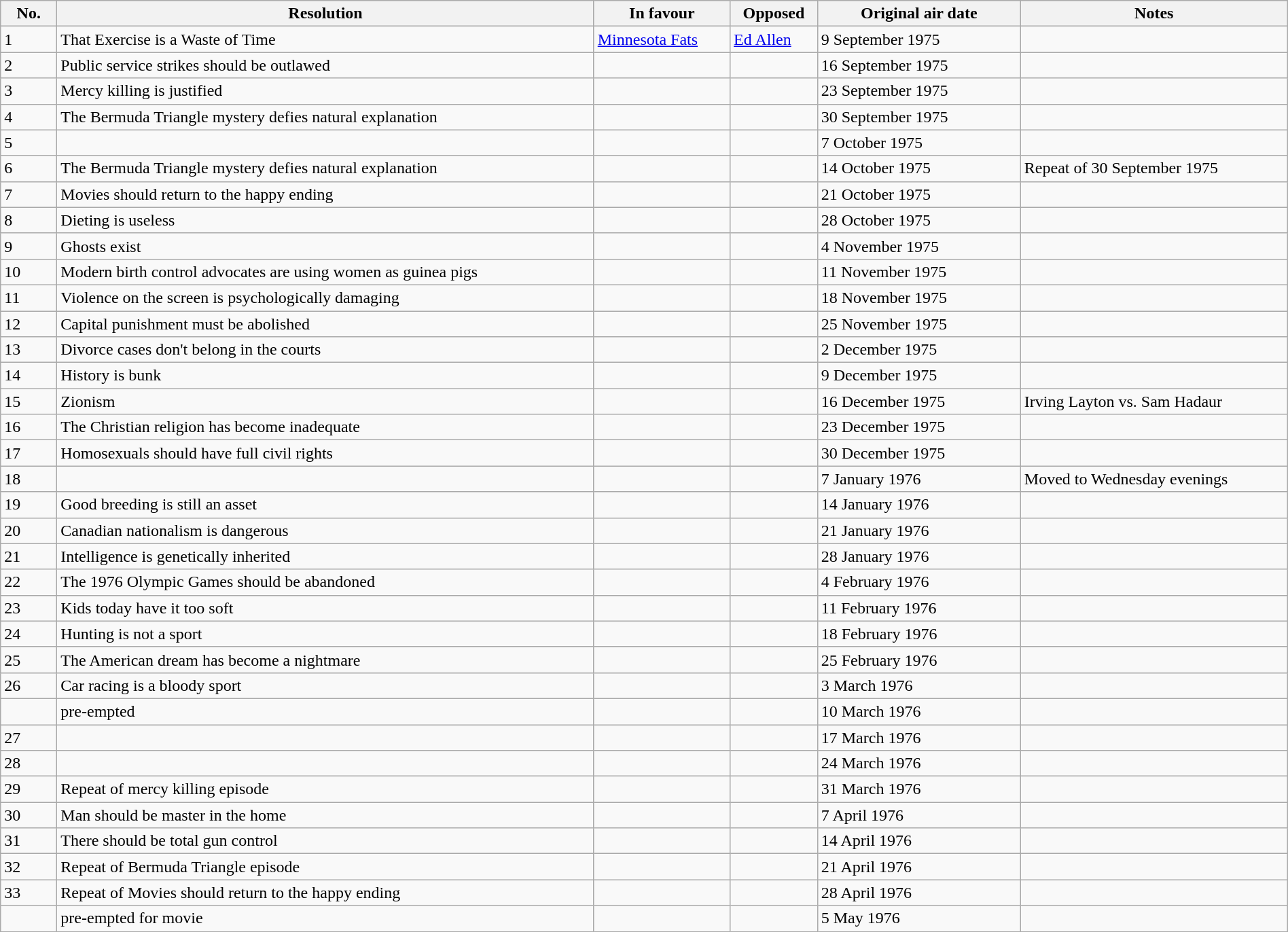<table class="wikitable plainrowheaders" style="width:100%; margin:auto;">
<tr>
<th scope="col" style="width:3em;">No.</th>
<th scope="col">Resolution</th>
<th scope="col">In favour</th>
<th scope="col">Opposed</th>
<th scope="col" style="width:12em;">Original air date</th>
<th scope="col">Notes</th>
</tr>
<tr>
<td>1</td>
<td>That Exercise is a Waste of Time</td>
<td><a href='#'>Minnesota Fats</a></td>
<td><a href='#'>Ed Allen</a></td>
<td>9 September 1975</td>
<td></td>
</tr>
<tr>
<td>2</td>
<td>Public service strikes should be outlawed</td>
<td></td>
<td></td>
<td>16 September 1975</td>
<td></td>
</tr>
<tr>
<td>3</td>
<td>Mercy killing is justified</td>
<td></td>
<td></td>
<td>23 September 1975</td>
<td></td>
</tr>
<tr>
<td>4</td>
<td>The Bermuda Triangle mystery defies natural explanation</td>
<td></td>
<td></td>
<td>30 September 1975</td>
<td></td>
</tr>
<tr>
<td>5</td>
<td></td>
<td></td>
<td></td>
<td>7 October 1975</td>
<td></td>
</tr>
<tr>
<td>6</td>
<td>The Bermuda Triangle mystery defies natural explanation</td>
<td></td>
<td></td>
<td>14 October 1975</td>
<td>Repeat of 30 September 1975</td>
</tr>
<tr>
<td>7</td>
<td>Movies should return to the happy ending</td>
<td></td>
<td></td>
<td>21 October 1975</td>
<td></td>
</tr>
<tr>
<td>8</td>
<td>Dieting is useless</td>
<td></td>
<td></td>
<td>28 October 1975</td>
<td></td>
</tr>
<tr>
<td>9</td>
<td>Ghosts exist</td>
<td></td>
<td></td>
<td>4 November 1975</td>
<td></td>
</tr>
<tr>
<td>10</td>
<td>Modern birth control advocates are using women as guinea pigs</td>
<td></td>
<td></td>
<td>11 November 1975</td>
<td></td>
</tr>
<tr>
<td>11</td>
<td>Violence on the screen is psychologically damaging</td>
<td></td>
<td></td>
<td>18 November 1975</td>
<td></td>
</tr>
<tr>
<td>12</td>
<td>Capital punishment must be abolished</td>
<td></td>
<td></td>
<td>25 November 1975</td>
<td></td>
</tr>
<tr>
<td>13</td>
<td>Divorce cases don't belong in the courts</td>
<td></td>
<td></td>
<td>2 December 1975</td>
<td></td>
</tr>
<tr>
<td>14</td>
<td>History is bunk</td>
<td></td>
<td></td>
<td>9 December 1975</td>
<td></td>
</tr>
<tr>
<td>15</td>
<td>Zionism</td>
<td></td>
<td></td>
<td>16 December 1975</td>
<td>Irving Layton vs. Sam Hadaur</td>
</tr>
<tr>
<td>16</td>
<td>The Christian religion has become inadequate</td>
<td></td>
<td></td>
<td>23 December 1975</td>
<td></td>
</tr>
<tr>
<td>17</td>
<td>Homosexuals should have full civil rights</td>
<td></td>
<td></td>
<td>30 December 1975</td>
<td></td>
</tr>
<tr>
<td>18</td>
<td></td>
<td></td>
<td></td>
<td>7 January 1976</td>
<td>Moved to Wednesday evenings</td>
</tr>
<tr>
<td>19</td>
<td>Good breeding is still an asset</td>
<td></td>
<td></td>
<td>14 January 1976</td>
<td></td>
</tr>
<tr>
<td>20</td>
<td>Canadian nationalism is dangerous</td>
<td></td>
<td></td>
<td>21 January 1976</td>
<td></td>
</tr>
<tr>
<td>21</td>
<td>Intelligence is genetically inherited</td>
<td></td>
<td></td>
<td>28 January 1976</td>
<td></td>
</tr>
<tr>
<td>22</td>
<td>The 1976 Olympic Games should be abandoned</td>
<td></td>
<td></td>
<td>4 February 1976</td>
<td></td>
</tr>
<tr>
<td>23</td>
<td>Kids today have it too soft</td>
<td></td>
<td></td>
<td>11 February 1976</td>
<td></td>
</tr>
<tr>
<td>24</td>
<td>Hunting is not a sport</td>
<td></td>
<td></td>
<td>18 February 1976</td>
<td></td>
</tr>
<tr>
<td>25</td>
<td>The American dream has become a nightmare</td>
<td></td>
<td></td>
<td>25 February 1976</td>
<td></td>
</tr>
<tr>
<td>26</td>
<td>Car racing is a bloody sport</td>
<td></td>
<td></td>
<td>3 March 1976</td>
<td></td>
</tr>
<tr>
<td></td>
<td>pre-empted</td>
<td></td>
<td></td>
<td>10 March 1976</td>
<td></td>
</tr>
<tr>
<td>27</td>
<td></td>
<td></td>
<td></td>
<td>17 March 1976</td>
<td></td>
</tr>
<tr>
<td>28</td>
<td></td>
<td></td>
<td></td>
<td>24 March 1976</td>
<td></td>
</tr>
<tr>
<td>29</td>
<td>Repeat of mercy killing episode</td>
<td></td>
<td></td>
<td>31 March 1976</td>
<td></td>
</tr>
<tr>
<td>30</td>
<td>Man should be master in the home</td>
<td></td>
<td></td>
<td>7 April 1976</td>
<td></td>
</tr>
<tr>
<td>31</td>
<td>There should be total gun control</td>
<td></td>
<td></td>
<td>14 April 1976</td>
<td></td>
</tr>
<tr>
<td>32</td>
<td>Repeat of Bermuda Triangle episode</td>
<td></td>
<td></td>
<td>21 April 1976</td>
<td></td>
</tr>
<tr>
<td>33</td>
<td>Repeat of Movies should return to the happy ending</td>
<td></td>
<td></td>
<td>28 April 1976</td>
<td></td>
</tr>
<tr>
<td></td>
<td>pre-empted for movie</td>
<td></td>
<td></td>
<td>5 May 1976</td>
<td></td>
</tr>
</table>
